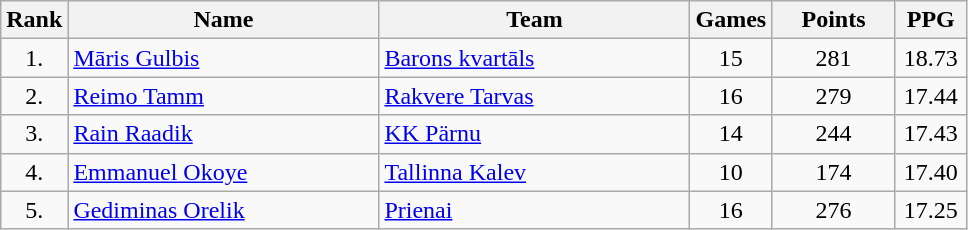<table class="wikitable" style="text-align: center;">
<tr>
<th>Rank</th>
<th width=200>Name</th>
<th width=200>Team</th>
<th>Games</th>
<th width=75>Points</th>
<th width=40>PPG</th>
</tr>
<tr>
<td>1.</td>
<td align="left"> <a href='#'>Māris Gulbis</a></td>
<td align="left"> <a href='#'>Barons kvartāls</a></td>
<td>15</td>
<td>281</td>
<td>18.73</td>
</tr>
<tr>
<td>2.</td>
<td align="left"> <a href='#'>Reimo Tamm</a></td>
<td align="left"> <a href='#'>Rakvere Tarvas</a></td>
<td>16</td>
<td>279</td>
<td>17.44</td>
</tr>
<tr>
<td>3.</td>
<td align="left"> <a href='#'>Rain Raadik</a></td>
<td align="left"> <a href='#'>KK Pärnu</a></td>
<td>14</td>
<td>244</td>
<td>17.43</td>
</tr>
<tr>
<td>4.</td>
<td align="left"> <a href='#'>Emmanuel Okoye</a></td>
<td align="left"> <a href='#'>Tallinna Kalev</a></td>
<td>10</td>
<td>174</td>
<td>17.40</td>
</tr>
<tr>
<td>5.</td>
<td align="left"> <a href='#'>Gediminas Orelik</a></td>
<td align="left"> <a href='#'>Prienai</a></td>
<td>16</td>
<td>276</td>
<td>17.25</td>
</tr>
</table>
